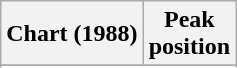<table class="wikitable sortable plainrowheaders" style="text-align:center">
<tr>
<th scope="col">Chart (1988)</th>
<th scope="col">Peak<br> position</th>
</tr>
<tr>
</tr>
<tr>
</tr>
</table>
